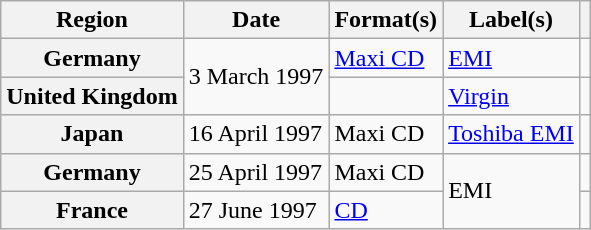<table class="wikitable plainrowheaders">
<tr>
<th scope="col">Region</th>
<th scope="col">Date</th>
<th scope="col">Format(s)</th>
<th scope="col">Label(s)</th>
<th scope="col"></th>
</tr>
<tr>
<th scope="row">Germany</th>
<td rowspan="2">3 March 1997</td>
<td><a href='#'>Maxi CD</a></td>
<td><a href='#'>EMI</a></td>
<td></td>
</tr>
<tr>
<th scope="row">United Kingdom</th>
<td></td>
<td><a href='#'>Virgin</a></td>
<td></td>
</tr>
<tr>
<th scope="row">Japan</th>
<td>16 April 1997</td>
<td>Maxi CD</td>
<td><a href='#'>Toshiba EMI</a></td>
<td></td>
</tr>
<tr>
<th scope="row">Germany</th>
<td>25 April 1997</td>
<td>Maxi CD </td>
<td rowspan="2">EMI</td>
<td></td>
</tr>
<tr>
<th scope="row">France</th>
<td>27 June 1997</td>
<td><a href='#'>CD</a></td>
<td></td>
</tr>
</table>
